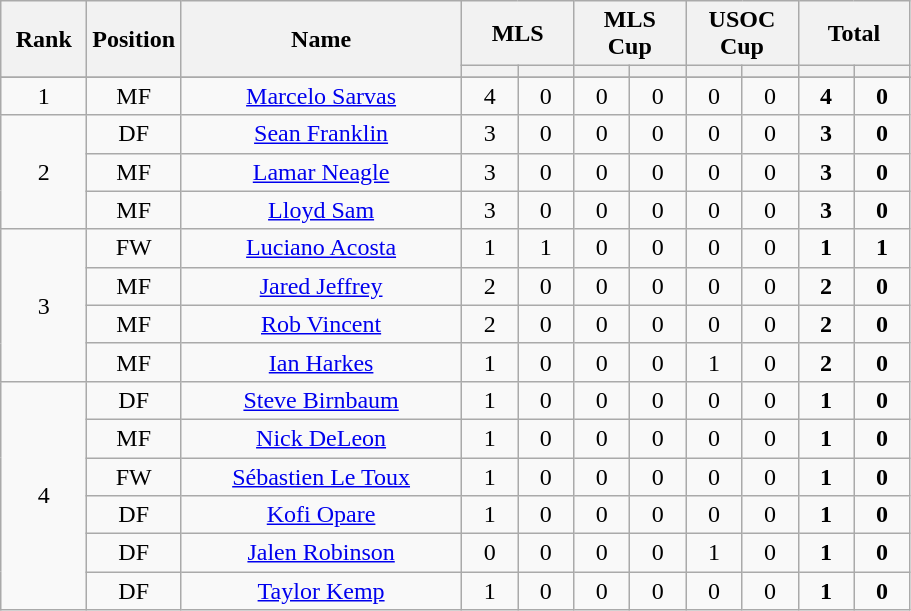<table class="wikitable" style="text-align: center;">
<tr>
<th rowspan="2" style="width:50px;">Rank</th>
<th rowspan="2" style="width:50px;">Position</th>
<th rowspan="2" style="width:180px;">Name</th>
<th colspan="2">MLS</th>
<th colspan="2">MLS Cup</th>
<th colspan="2">USOC Cup</th>
<th colspan="2"><strong>Total</strong></th>
</tr>
<tr>
<th style="width:30px;"></th>
<th style="width:30px;"></th>
<th style="width:30px;"></th>
<th style="width:30px;"></th>
<th style="width:30px;"></th>
<th style="width:30px;"></th>
<th style="width:30px;"></th>
<th style="width:30px;"></th>
</tr>
<tr>
</tr>
<tr>
<td>1</td>
<td>MF</td>
<td><a href='#'>Marcelo Sarvas</a></td>
<td>4</td>
<td>0</td>
<td>0</td>
<td>0</td>
<td>0</td>
<td>0</td>
<td><strong>4</strong></td>
<td><strong>0</strong></td>
</tr>
<tr>
<td rowspan=3>2</td>
<td>DF</td>
<td><a href='#'>Sean Franklin</a></td>
<td>3</td>
<td>0</td>
<td>0</td>
<td>0</td>
<td>0</td>
<td>0</td>
<td><strong>3</strong></td>
<td><strong>0</strong></td>
</tr>
<tr>
<td>MF</td>
<td><a href='#'>Lamar Neagle</a></td>
<td>3</td>
<td>0</td>
<td>0</td>
<td>0</td>
<td>0</td>
<td>0</td>
<td><strong>3</strong></td>
<td><strong>0</strong></td>
</tr>
<tr>
<td>MF</td>
<td><a href='#'>Lloyd Sam</a></td>
<td>3</td>
<td>0</td>
<td>0</td>
<td>0</td>
<td>0</td>
<td>0</td>
<td><strong>3</strong></td>
<td><strong>0</strong></td>
</tr>
<tr>
<td rowspan=4>3</td>
<td>FW</td>
<td><a href='#'>Luciano Acosta</a></td>
<td>1</td>
<td>1</td>
<td>0</td>
<td>0</td>
<td>0</td>
<td>0</td>
<td><strong>1</strong></td>
<td><strong>1</strong></td>
</tr>
<tr>
<td>MF</td>
<td><a href='#'>Jared Jeffrey</a></td>
<td>2</td>
<td>0</td>
<td>0</td>
<td>0</td>
<td>0</td>
<td>0</td>
<td><strong>2</strong></td>
<td><strong>0</strong></td>
</tr>
<tr>
<td>MF</td>
<td><a href='#'>Rob Vincent</a></td>
<td>2</td>
<td>0</td>
<td>0</td>
<td>0</td>
<td>0</td>
<td>0</td>
<td><strong>2</strong></td>
<td><strong>0</strong></td>
</tr>
<tr>
<td>MF</td>
<td><a href='#'>Ian Harkes</a></td>
<td>1</td>
<td>0</td>
<td>0</td>
<td>0</td>
<td>1</td>
<td>0</td>
<td><strong>2</strong></td>
<td><strong>0</strong></td>
</tr>
<tr>
<td rowspan=6>4</td>
<td>DF</td>
<td><a href='#'>Steve Birnbaum</a></td>
<td>1</td>
<td>0</td>
<td>0</td>
<td>0</td>
<td>0</td>
<td>0</td>
<td><strong>1</strong></td>
<td><strong>0</strong></td>
</tr>
<tr>
<td>MF</td>
<td><a href='#'>Nick DeLeon</a></td>
<td>1</td>
<td>0</td>
<td>0</td>
<td>0</td>
<td>0</td>
<td>0</td>
<td><strong>1</strong></td>
<td><strong>0</strong></td>
</tr>
<tr>
<td>FW</td>
<td><a href='#'>Sébastien Le Toux</a></td>
<td>1</td>
<td>0</td>
<td>0</td>
<td>0</td>
<td>0</td>
<td>0</td>
<td><strong>1</strong></td>
<td><strong>0</strong></td>
</tr>
<tr>
<td>DF</td>
<td><a href='#'>Kofi Opare</a></td>
<td>1</td>
<td>0</td>
<td>0</td>
<td>0</td>
<td>0</td>
<td>0</td>
<td><strong>1</strong></td>
<td><strong>0</strong></td>
</tr>
<tr>
<td>DF</td>
<td><a href='#'>Jalen Robinson</a></td>
<td>0</td>
<td>0</td>
<td>0</td>
<td>0</td>
<td>1</td>
<td>0</td>
<td><strong>1</strong></td>
<td><strong>0</strong></td>
</tr>
<tr>
<td>DF</td>
<td><a href='#'>Taylor Kemp</a></td>
<td>1</td>
<td>0</td>
<td>0</td>
<td>0</td>
<td>0</td>
<td>0</td>
<td><strong>1</strong></td>
<td><strong>0</strong></td>
</tr>
</table>
